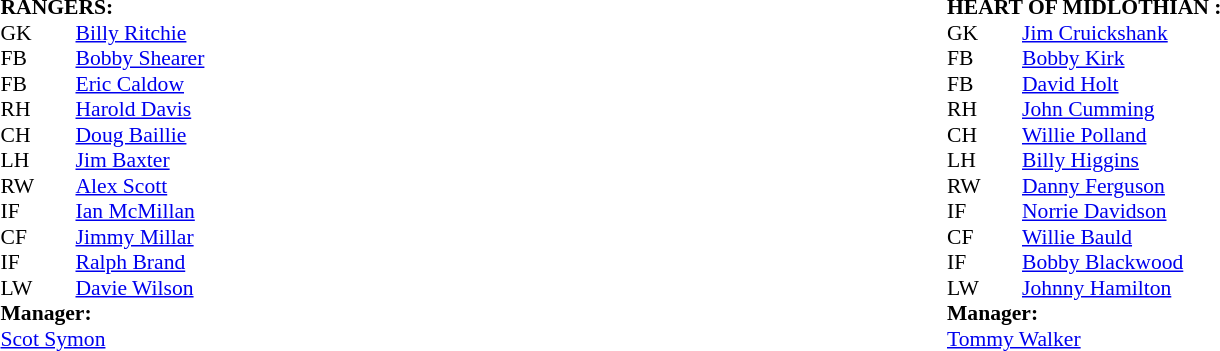<table width="100%">
<tr>
<td valign="top" width="50%"><br><table style="font-size: 90%" cellspacing="0" cellpadding="0">
<tr>
<td colspan="4"><strong>RANGERS:</strong></td>
</tr>
<tr>
<th width="25"></th>
<th width="25"></th>
</tr>
<tr>
<td>GK</td>
<td></td>
<td><a href='#'>Billy Ritchie</a></td>
</tr>
<tr>
<td>FB</td>
<td></td>
<td><a href='#'>Bobby Shearer</a></td>
</tr>
<tr>
<td>FB</td>
<td></td>
<td><a href='#'>Eric Caldow</a></td>
</tr>
<tr>
<td>RH</td>
<td></td>
<td><a href='#'>Harold Davis</a></td>
</tr>
<tr>
<td>CH</td>
<td></td>
<td><a href='#'>Doug Baillie</a></td>
</tr>
<tr>
<td>LH</td>
<td></td>
<td><a href='#'>Jim Baxter</a></td>
</tr>
<tr>
<td>RW</td>
<td></td>
<td><a href='#'>Alex Scott</a></td>
</tr>
<tr>
<td>IF</td>
<td></td>
<td><a href='#'>Ian McMillan</a></td>
</tr>
<tr>
<td>CF</td>
<td></td>
<td><a href='#'>Jimmy Millar</a></td>
</tr>
<tr>
<td>IF</td>
<td></td>
<td><a href='#'>Ralph Brand</a></td>
</tr>
<tr>
<td>LW</td>
<td></td>
<td><a href='#'>Davie Wilson</a></td>
</tr>
<tr>
<td colspan=4><strong>Manager:</strong></td>
</tr>
<tr>
<td colspan="4"><a href='#'>Scot Symon</a></td>
</tr>
</table>
</td>
<td valign="top" width="50%"><br><table style="font-size: 90%" cellspacing="0" cellpadding="0">
<tr>
<td colspan="4"><strong>HEART OF MIDLOTHIAN :</strong></td>
</tr>
<tr>
<th width="25"></th>
<th width="25"></th>
</tr>
<tr>
<td>GK</td>
<td></td>
<td><a href='#'>Jim Cruickshank</a></td>
</tr>
<tr>
<td>FB</td>
<td></td>
<td><a href='#'>Bobby Kirk</a></td>
</tr>
<tr>
<td>FB</td>
<td></td>
<td><a href='#'>David Holt</a></td>
</tr>
<tr>
<td>RH</td>
<td></td>
<td><a href='#'>John Cumming</a></td>
</tr>
<tr>
<td>CH</td>
<td></td>
<td><a href='#'>Willie Polland</a></td>
</tr>
<tr>
<td>LH</td>
<td></td>
<td><a href='#'>Billy Higgins</a></td>
</tr>
<tr>
<td>RW</td>
<td></td>
<td><a href='#'>Danny Ferguson</a></td>
</tr>
<tr>
<td>IF</td>
<td></td>
<td><a href='#'>Norrie Davidson</a></td>
</tr>
<tr>
<td>CF</td>
<td></td>
<td><a href='#'>Willie Bauld</a></td>
</tr>
<tr>
<td>IF</td>
<td></td>
<td><a href='#'>Bobby Blackwood</a></td>
</tr>
<tr>
<td>LW</td>
<td></td>
<td><a href='#'>Johnny Hamilton</a></td>
</tr>
<tr>
<td colspan=4><strong>Manager:</strong></td>
</tr>
<tr>
<td colspan="4"><a href='#'>Tommy Walker</a></td>
</tr>
</table>
</td>
</tr>
</table>
